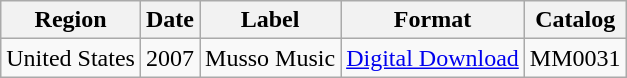<table class="wikitable">
<tr>
<th>Region</th>
<th>Date</th>
<th>Label</th>
<th>Format</th>
<th>Catalog</th>
</tr>
<tr>
<td>United States</td>
<td>2007</td>
<td>Musso Music</td>
<td><a href='#'>Digital Download</a></td>
<td>MM0031</td>
</tr>
</table>
